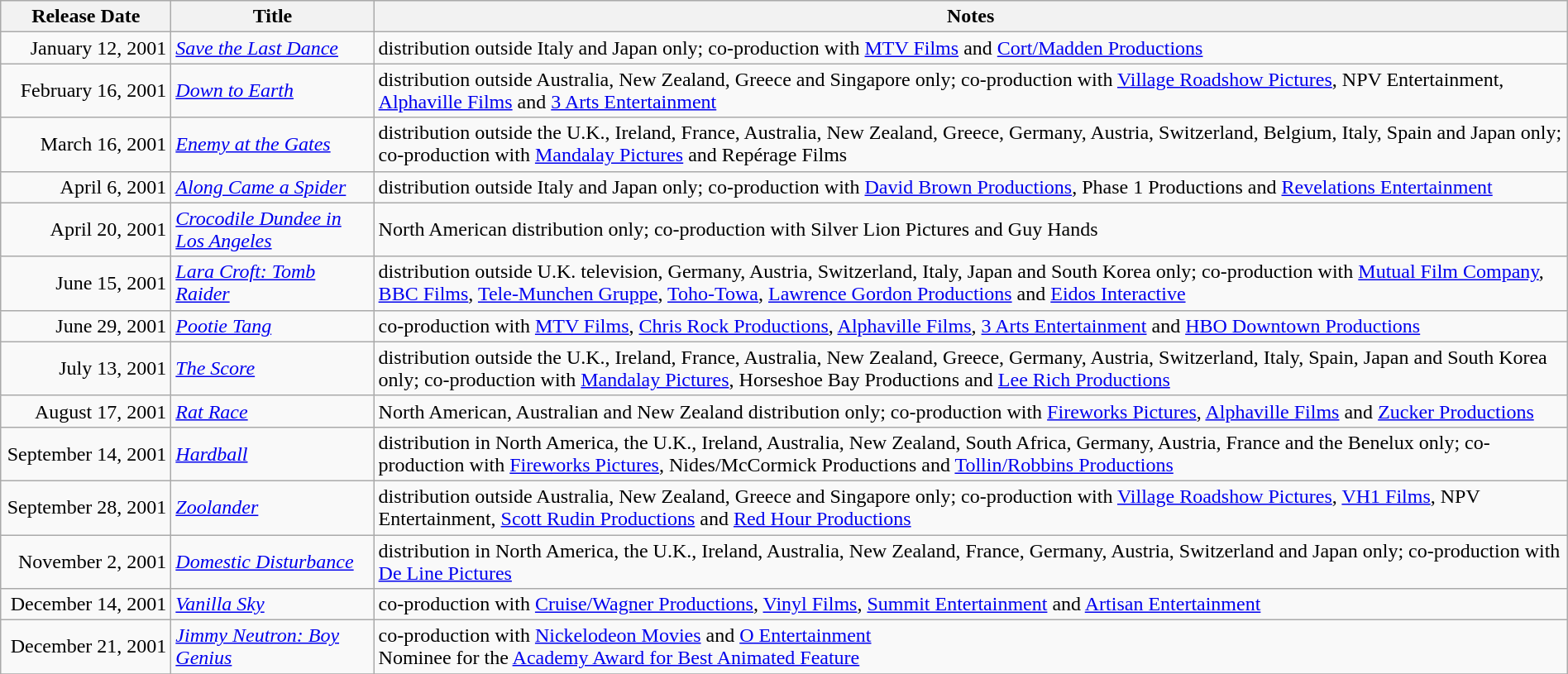<table class="wikitable sortable" style=width:100%;">
<tr>
<th scope="col" style=width:130px;">Release Date</th>
<th>Title</th>
<th>Notes</th>
</tr>
<tr>
<td style="text-align:right;">January 12, 2001</td>
<td><em><a href='#'>Save the Last Dance</a></em></td>
<td>distribution outside Italy and Japan only; co-production with <a href='#'>MTV Films</a> and <a href='#'>Cort/Madden Productions</a></td>
</tr>
<tr>
<td style="text-align:right;">February 16, 2001</td>
<td><em><a href='#'>Down to Earth</a></em></td>
<td>distribution outside Australia, New Zealand, Greece and Singapore only; co-production with <a href='#'>Village Roadshow Pictures</a>, NPV Entertainment, <a href='#'>Alphaville Films</a> and <a href='#'>3 Arts Entertainment</a></td>
</tr>
<tr>
<td style="text-align:right;">March 16, 2001</td>
<td><em><a href='#'>Enemy at the Gates</a></em></td>
<td>distribution outside the U.K., Ireland, France, Australia, New Zealand, Greece, Germany, Austria, Switzerland, Belgium, Italy, Spain and Japan only; co-production with <a href='#'>Mandalay Pictures</a> and Repérage Films</td>
</tr>
<tr>
<td style="text-align:right;">April 6, 2001</td>
<td><em><a href='#'>Along Came a Spider</a></em></td>
<td>distribution outside Italy and Japan only; co-production with <a href='#'>David Brown Productions</a>, Phase 1 Productions and <a href='#'>Revelations Entertainment</a></td>
</tr>
<tr>
<td style="text-align:right;">April 20, 2001</td>
<td><em><a href='#'>Crocodile Dundee in Los Angeles</a></em></td>
<td>North American distribution only; co-production with Silver Lion Pictures and Guy Hands</td>
</tr>
<tr>
<td style="text-align:right;">June 15, 2001</td>
<td><em><a href='#'>Lara Croft: Tomb Raider</a></em></td>
<td>distribution outside U.K. television, Germany, Austria, Switzerland, Italy, Japan and South Korea only; co-production with <a href='#'>Mutual Film Company</a>, <a href='#'>BBC Films</a>, <a href='#'>Tele-Munchen Gruppe</a>, <a href='#'>Toho-Towa</a>, <a href='#'>Lawrence Gordon Productions</a> and <a href='#'>Eidos Interactive</a></td>
</tr>
<tr>
<td style="text-align:right;">June 29, 2001</td>
<td><em><a href='#'>Pootie Tang</a></em></td>
<td>co-production with <a href='#'>MTV Films</a>, <a href='#'>Chris Rock Productions</a>, <a href='#'>Alphaville Films</a>, <a href='#'>3 Arts Entertainment</a> and <a href='#'>HBO Downtown Productions</a></td>
</tr>
<tr>
<td style="text-align:right;">July 13, 2001</td>
<td><em><a href='#'>The Score</a></em></td>
<td>distribution outside the U.K., Ireland, France, Australia, New Zealand, Greece, Germany, Austria, Switzerland, Italy, Spain, Japan and South Korea only; co-production with <a href='#'>Mandalay Pictures</a>, Horseshoe Bay Productions and <a href='#'>Lee Rich Productions</a></td>
</tr>
<tr>
<td style="text-align:right;">August 17, 2001</td>
<td><em><a href='#'>Rat Race</a></em></td>
<td>North American, Australian and New Zealand distribution only; co-production with <a href='#'>Fireworks Pictures</a>, <a href='#'>Alphaville Films</a> and <a href='#'>Zucker Productions</a></td>
</tr>
<tr>
<td style="text-align:right;">September 14, 2001</td>
<td><em><a href='#'>Hardball</a></em></td>
<td>distribution in North America, the U.K., Ireland, Australia, New Zealand, South Africa, Germany, Austria, France and the Benelux only; co-production with <a href='#'>Fireworks Pictures</a>, Nides/McCormick Productions and <a href='#'>Tollin/Robbins Productions</a></td>
</tr>
<tr>
<td style="text-align:right;">September 28, 2001</td>
<td><em><a href='#'>Zoolander</a></em></td>
<td>distribution outside Australia, New Zealand, Greece and Singapore only; co-production with <a href='#'>Village Roadshow Pictures</a>, <a href='#'>VH1 Films</a>, NPV Entertainment, <a href='#'>Scott Rudin Productions</a> and <a href='#'>Red Hour Productions</a></td>
</tr>
<tr>
<td style="text-align:right;">November 2, 2001</td>
<td><em><a href='#'>Domestic Disturbance</a></em></td>
<td>distribution in North America, the U.K., Ireland, Australia, New Zealand, France, Germany, Austria, Switzerland and Japan only; co-production with <a href='#'>De Line Pictures</a></td>
</tr>
<tr>
<td style="text-align:right;">December 14, 2001</td>
<td><em><a href='#'>Vanilla Sky</a></em></td>
<td>co-production with <a href='#'>Cruise/Wagner Productions</a>, <a href='#'>Vinyl Films</a>, <a href='#'>Summit Entertainment</a> and <a href='#'>Artisan Entertainment</a></td>
</tr>
<tr>
<td style="text-align:right;">December 21, 2001</td>
<td><em><a href='#'>Jimmy Neutron: Boy Genius</a></em></td>
<td>co-production with <a href='#'>Nickelodeon Movies</a> and <a href='#'>O Entertainment</a><br>Nominee for the <a href='#'>Academy Award for Best Animated Feature</a></td>
</tr>
<tr>
</tr>
</table>
